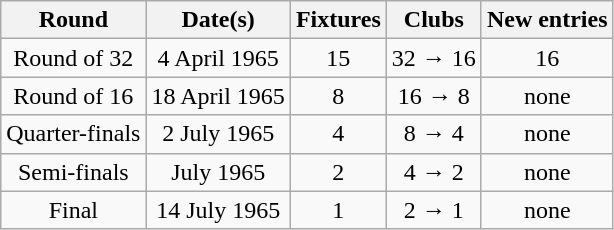<table class="wikitable" style="text-align:center">
<tr>
<th>Round</th>
<th>Date(s)</th>
<th>Fixtures</th>
<th>Clubs</th>
<th>New entries</th>
</tr>
<tr>
<td>Round of 32</td>
<td>4 April 1965</td>
<td>15</td>
<td>32 → 16</td>
<td>16</td>
</tr>
<tr>
<td>Round of 16</td>
<td>18 April 1965</td>
<td>8</td>
<td>16 → 8</td>
<td>none</td>
</tr>
<tr>
<td>Quarter-finals</td>
<td>2 July 1965</td>
<td>4</td>
<td>8 → 4</td>
<td>none</td>
</tr>
<tr>
<td>Semi-finals</td>
<td>July 1965</td>
<td>2</td>
<td>4 → 2</td>
<td>none</td>
</tr>
<tr>
<td>Final</td>
<td>14 July 1965</td>
<td>1</td>
<td>2 → 1</td>
<td>none</td>
</tr>
</table>
